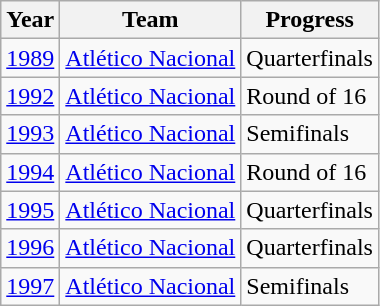<table class="wikitable">
<tr>
<th>Year</th>
<th>Team</th>
<th>Progress</th>
</tr>
<tr align=left>
<td><a href='#'>1989</a></td>
<td><a href='#'>Atlético Nacional</a></td>
<td>Quarterfinals</td>
</tr>
<tr align=left>
<td><a href='#'>1992</a></td>
<td><a href='#'>Atlético Nacional</a></td>
<td>Round of 16</td>
</tr>
<tr align=left>
<td><a href='#'>1993</a></td>
<td><a href='#'>Atlético Nacional</a></td>
<td>Semifinals</td>
</tr>
<tr align=left>
<td><a href='#'>1994</a></td>
<td><a href='#'>Atlético Nacional</a></td>
<td>Round of 16</td>
</tr>
<tr align=left>
<td><a href='#'>1995</a></td>
<td><a href='#'>Atlético Nacional</a></td>
<td>Quarterfinals</td>
</tr>
<tr align=left>
<td><a href='#'>1996</a></td>
<td><a href='#'>Atlético Nacional</a></td>
<td>Quarterfinals</td>
</tr>
<tr align=left>
<td><a href='#'>1997</a></td>
<td><a href='#'>Atlético Nacional</a></td>
<td>Semifinals</td>
</tr>
</table>
